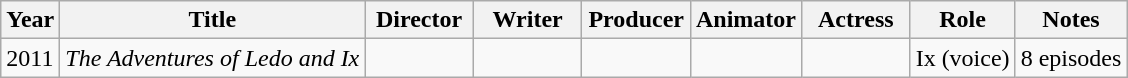<table class="wikitable">
<tr>
<th>Year</th>
<th>Title</th>
<th width=65>Director</th>
<th width=65>Writer</th>
<th width=65>Producer</th>
<th width=65>Animator</th>
<th width=65>Actress</th>
<th>Role</th>
<th>Notes</th>
</tr>
<tr>
<td>2011</td>
<td><em>The Adventures of Ledo and Ix</em></td>
<td></td>
<td></td>
<td></td>
<td></td>
<td></td>
<td>Ix (voice)</td>
<td>8 episodes</td>
</tr>
</table>
